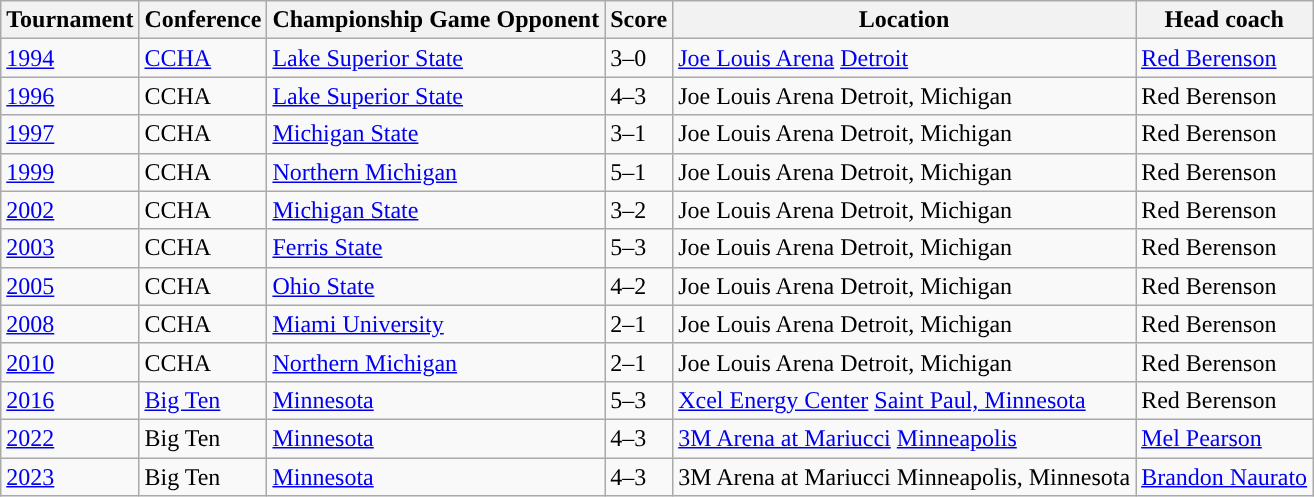<table class="wikitable">
<tr>
<th>Tournament</th>
<th>Conference</th>
<th>Championship Game Opponent</th>
<th>Score</th>
<th>Location</th>
<th>Head coach</th>
</tr>
<tr>
<td><a href='#'>1994</a></td>
<td><a href='#'>CCHA</a></td>
<td><a href='#'>Lake Superior State</a></td>
<td>3–0</td>
<td><a href='#'>Joe Louis Arena</a> <a href='#'>Detroit</a></td>
<td><a href='#'>Red Berenson</a></td>
</tr>
<tr>
<td><a href='#'>1996</a></td>
<td>CCHA</td>
<td><a href='#'>Lake Superior State</a></td>
<td>4–3</td>
<td>Joe Louis Arena Detroit, Michigan</td>
<td>Red Berenson</td>
</tr>
<tr>
<td><a href='#'>1997</a></td>
<td>CCHA</td>
<td><a href='#'>Michigan State</a></td>
<td>3–1</td>
<td>Joe Louis Arena Detroit, Michigan</td>
<td>Red Berenson</td>
</tr>
<tr>
<td><a href='#'>1999</a></td>
<td>CCHA</td>
<td><a href='#'>Northern Michigan</a></td>
<td>5–1</td>
<td>Joe Louis Arena Detroit, Michigan</td>
<td>Red Berenson</td>
</tr>
<tr>
<td><a href='#'>2002</a></td>
<td>CCHA</td>
<td><a href='#'>Michigan State</a></td>
<td>3–2</td>
<td>Joe Louis Arena Detroit, Michigan</td>
<td>Red Berenson</td>
</tr>
<tr>
<td><a href='#'>2003</a></td>
<td>CCHA</td>
<td><a href='#'>Ferris State</a></td>
<td>5–3</td>
<td>Joe Louis Arena Detroit, Michigan</td>
<td>Red Berenson</td>
</tr>
<tr>
<td><a href='#'>2005</a></td>
<td>CCHA</td>
<td><a href='#'>Ohio State</a></td>
<td>4–2</td>
<td>Joe Louis Arena Detroit, Michigan</td>
<td>Red Berenson</td>
</tr>
<tr>
<td><a href='#'>2008</a></td>
<td>CCHA</td>
<td><a href='#'>Miami University</a></td>
<td>2–1</td>
<td>Joe Louis Arena Detroit, Michigan</td>
<td>Red Berenson</td>
</tr>
<tr>
<td><a href='#'>2010</a></td>
<td>CCHA</td>
<td><a href='#'>Northern Michigan</a></td>
<td>2–1</td>
<td>Joe Louis Arena Detroit, Michigan</td>
<td>Red Berenson</td>
</tr>
<tr>
<td><a href='#'>2016</a></td>
<td><a href='#'>Big Ten</a></td>
<td><a href='#'>Minnesota</a></td>
<td>5–3</td>
<td><a href='#'>Xcel Energy Center</a> <a href='#'>Saint Paul, Minnesota</a></td>
<td>Red Berenson</td>
</tr>
<tr>
<td><a href='#'>2022</a></td>
<td>Big Ten</td>
<td><a href='#'>Minnesota</a></td>
<td>4–3</td>
<td><a href='#'>3M Arena at Mariucci</a> <a href='#'>Minneapolis</a></td>
<td><a href='#'>Mel Pearson</a></td>
</tr>
<tr>
<td><a href='#'>2023</a></td>
<td>Big Ten</td>
<td><a href='#'>Minnesota</a></td>
<td>4–3</td>
<td>3M Arena at Mariucci Minneapolis, Minnesota</td>
<td><a href='#'>Brandon Naurato</a></td>
</tr>
</table>
